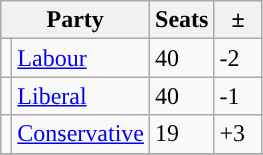<table class="wikitable">
<tr>
<th colspan="2">Party</th>
<th>Seats</th>
<th>  ±  </th>
</tr>
<tr>
<td style="background-color: "></td>
<td><a href='#'>Labour</a></td>
<td>40</td>
<td>-2</td>
</tr>
<tr>
<td style="background-color: "></td>
<td><a href='#'>Liberal</a></td>
<td>40</td>
<td>-1</td>
</tr>
<tr>
<td style="background-color: "></td>
<td><a href='#'>Conservative</a></td>
<td>19</td>
<td>+3</td>
</tr>
<tr>
</tr>
</table>
